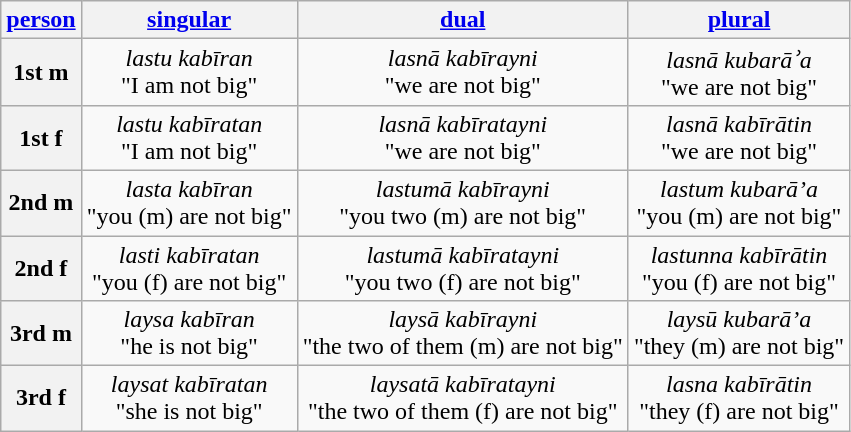<table class="wikitable" style="text-align: center;">
<tr>
<th><a href='#'>person</a></th>
<th><a href='#'>singular</a></th>
<th><a href='#'>dual</a></th>
<th><a href='#'>plural</a></th>
</tr>
<tr>
<th>1st m</th>
<td> <em>lastu kabīran</em><br>"I am not big"</td>
<td> <em>lasnā kabīrayni</em><br>"we are not big"</td>
<td> <em>lasnā kubarāʾa</em><br>"we are not big"</td>
</tr>
<tr>
<th>1st f</th>
<td> <em>lastu kabīratan</em><br>"I am not big"</td>
<td> <em>lasnā kabīratayni</em><br>"we are not big"</td>
<td> <em>lasnā kabīrātin</em><br>"we are not big"</td>
</tr>
<tr>
<th>2nd m</th>
<td> <em>lasta kabīran</em><br>"you (m) are not big"</td>
<td> <em>lastumā kabīrayni</em><br>"you two (m) are not big"</td>
<td> <em>lastum kubarā’a</em><br>"you (m) are not big"</td>
</tr>
<tr>
<th>2nd f</th>
<td> <em>lasti kabīratan</em><br>"you (f) are not big"</td>
<td> <em>lastumā kabīratayni</em><br>"you two (f) are not big"</td>
<td> <em>lastunna kabīrātin</em><br>"you (f) are not big"</td>
</tr>
<tr>
<th>3rd m</th>
<td> <em>laysa kabīran</em><br>"he is not big"</td>
<td> <em>laysā kabīrayni</em><br>"the two of them (m) are not big"</td>
<td> <em>laysū kubarā’a</em><br>"they (m) are not big"</td>
</tr>
<tr>
<th>3rd f</th>
<td> <em>laysat kabīratan</em><br>"she is not big"</td>
<td> <em>laysatā kabīratayni</em><br>"the two of them (f) are not big"</td>
<td> <em>lasna kabīrātin</em><br>"they (f) are not big"</td>
</tr>
</table>
